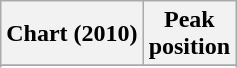<table class="wikitable sortable plainrowheaders" style="text-align:center">
<tr>
<th scope="col">Chart (2010)</th>
<th scope="col">Peak<br>position</th>
</tr>
<tr>
</tr>
<tr>
</tr>
<tr>
</tr>
</table>
